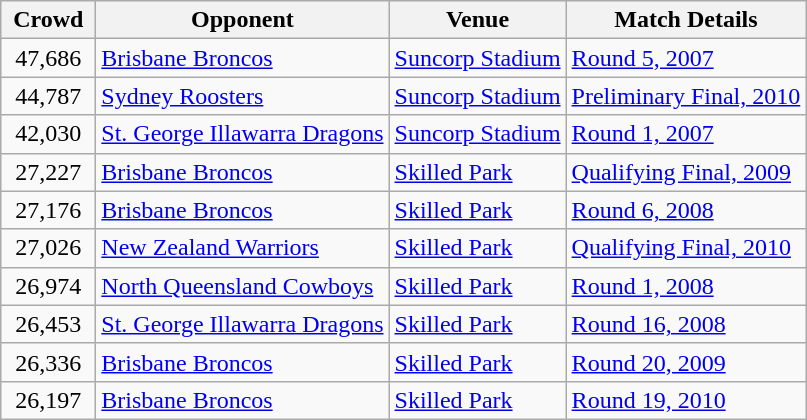<table class="wikitable">
<tr>
<th style="width:3.5em">Crowd</th>
<th>Opponent</th>
<th>Venue</th>
<th>Match Details</th>
</tr>
<tr>
<td style="text-align:center;">47,686</td>
<td><a href='#'>Brisbane Broncos</a></td>
<td><a href='#'>Suncorp Stadium</a></td>
<td><a href='#'>Round 5, 2007</a></td>
</tr>
<tr>
<td style="text-align:center;">44,787</td>
<td><a href='#'>Sydney Roosters</a></td>
<td><a href='#'>Suncorp Stadium</a></td>
<td><a href='#'>Preliminary Final, 2010</a></td>
</tr>
<tr>
<td style="text-align:center;">42,030</td>
<td><a href='#'>St. George Illawarra Dragons</a></td>
<td><a href='#'>Suncorp Stadium</a></td>
<td><a href='#'>Round 1, 2007</a></td>
</tr>
<tr>
<td style="text-align:center;">27,227</td>
<td><a href='#'>Brisbane Broncos</a></td>
<td><a href='#'>Skilled Park</a></td>
<td><a href='#'>Qualifying Final, 2009</a></td>
</tr>
<tr>
<td style="text-align:center;">27,176</td>
<td><a href='#'>Brisbane Broncos</a></td>
<td><a href='#'>Skilled Park</a></td>
<td><a href='#'>Round 6, 2008</a></td>
</tr>
<tr>
<td style="text-align:center;">27,026</td>
<td><a href='#'>New Zealand Warriors</a></td>
<td><a href='#'>Skilled Park</a></td>
<td><a href='#'>Qualifying Final, 2010</a></td>
</tr>
<tr>
<td style="text-align:center;">26,974</td>
<td><a href='#'>North Queensland Cowboys</a></td>
<td><a href='#'>Skilled Park</a></td>
<td><a href='#'>Round 1, 2008</a></td>
</tr>
<tr>
<td style="text-align:center;">26,453</td>
<td><a href='#'>St. George Illawarra Dragons</a></td>
<td><a href='#'>Skilled Park</a></td>
<td><a href='#'>Round 16, 2008</a></td>
</tr>
<tr>
<td style="text-align:center;">26,336</td>
<td><a href='#'>Brisbane Broncos</a></td>
<td><a href='#'>Skilled Park</a></td>
<td><a href='#'>Round 20, 2009</a></td>
</tr>
<tr>
<td style="text-align:center;">26,197</td>
<td><a href='#'>Brisbane Broncos</a></td>
<td><a href='#'>Skilled Park</a></td>
<td><a href='#'>Round 19, 2010</a></td>
</tr>
</table>
